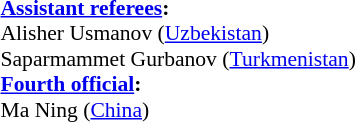<table width=50% style="font-size: 90%">
<tr>
<td><br><strong><a href='#'>Assistant referees</a>:</strong>
<br>Alisher Usmanov (<a href='#'>Uzbekistan</a>)
<br>Saparmammet Gurbanov (<a href='#'>Turkmenistan</a>)
<br><strong><a href='#'>Fourth official</a>:</strong>
<br>Ma Ning (<a href='#'>China</a>)</td>
</tr>
</table>
